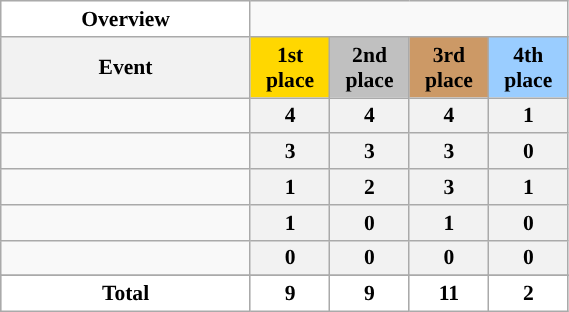<table class="wikitable" style="width:30%; font-size:90%; text-align:center;">
<tr>
<th style="color:black; background:#FFFFFF; ">Overview</th>
</tr>
<tr>
<th>Event</th>
<th style="width:14%; background:gold;">1st place</th>
<th style="width:14%; background:silver;">2nd place</th>
<th style="width:14%; background:#c96;">3rd place</th>
<th style="width:14%; background:#9acdff;">4th place</th>
</tr>
<tr>
<td align=left></td>
<th>4</th>
<th>4</th>
<th>4</th>
<th>1</th>
</tr>
<tr>
<td align=left></td>
<th>3</th>
<th>3</th>
<th>3</th>
<th>0</th>
</tr>
<tr>
<td align=left></td>
<th>1</th>
<th>2</th>
<th>3</th>
<th>1</th>
</tr>
<tr>
<td align=left></td>
<th>1</th>
<th>0</th>
<th>1</th>
<th>0</th>
</tr>
<tr>
<td align=left></td>
<th>0</th>
<th>0</th>
<th>0</th>
<th>0</th>
</tr>
<tr>
</tr>
<tr style="background:silver">
<th style="color:black; background:#FFFFFF; ">Total</th>
<th style="color:black; background:#FFFFFF; ">9</th>
<th style="color:black; background:#FFFFFF; ">9</th>
<th style="color:black; background:#FFFFFF; ">11</th>
<th style="color:black; background:#FFFFFF; ">2</th>
</tr>
</table>
